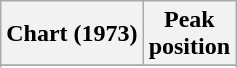<table class="wikitable sortable plainrowheaders">
<tr>
<th>Chart (1973)</th>
<th>Peak<br>position</th>
</tr>
<tr>
</tr>
<tr>
</tr>
</table>
